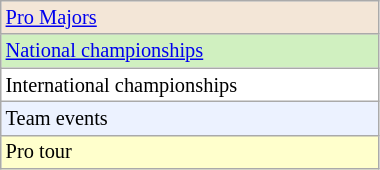<table class="wikitable"  style="font-size:85%; width:20%;">
<tr style="background:#F3E6D7;">
<td><a href='#'>Pro Majors</a></td>
</tr>
<tr style="background:#d0f0c0;">
<td><a href='#'>National championships</a></td>
</tr>
<tr style="background:#fff;">
<td>International championships</td>
</tr>
<tr style="background:#ECF2FF;">
<td>Team events</td>
</tr>
<tr style="background:#ffc;">
<td>Pro tour</td>
</tr>
</table>
